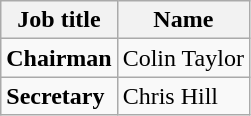<table class="wikitable">
<tr>
<th>Job title</th>
<th>Name</th>
</tr>
<tr>
<td><strong>Chairman</strong></td>
<td>Colin Taylor </td>
</tr>
<tr>
<td><strong>Secretary</strong></td>
<td>Chris Hill </td>
</tr>
</table>
